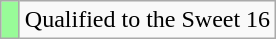<table class=wikitable>
<tr>
<td bgcolor=#98fb98 width=5></td>
<td>Qualified to the Sweet 16</td>
</tr>
</table>
